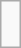<table class="infobox">
<tr>
<td><br>















</td>
</tr>
</table>
